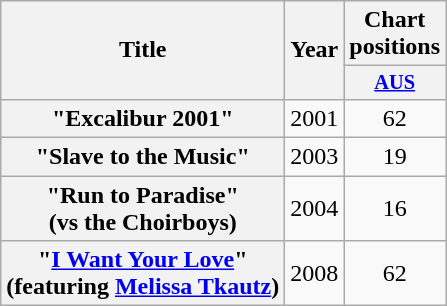<table class="wikitable plainrowheaders" style="text-align:center;">
<tr>
<th rowspan="2">Title</th>
<th rowspan="2">Year</th>
<th colspan="1">Chart positions</th>
</tr>
<tr>
<th scope="col" style="width:3em;font-size:85%;"><a href='#'>AUS</a><br></th>
</tr>
<tr>
<th scope="row">"Excalibur 2001"</th>
<td>2001</td>
<td>62</td>
</tr>
<tr>
<th scope="row">"Slave to the Music"</th>
<td>2003</td>
<td>19</td>
</tr>
<tr>
<th scope="row">"Run to Paradise" <br> (vs the Choirboys)</th>
<td>2004</td>
<td>16</td>
</tr>
<tr>
<th scope="row">"<a href='#'>I Want Your Love</a>" <br> (featuring <a href='#'>Melissa Tkautz</a>)</th>
<td>2008</td>
<td>62</td>
</tr>
</table>
